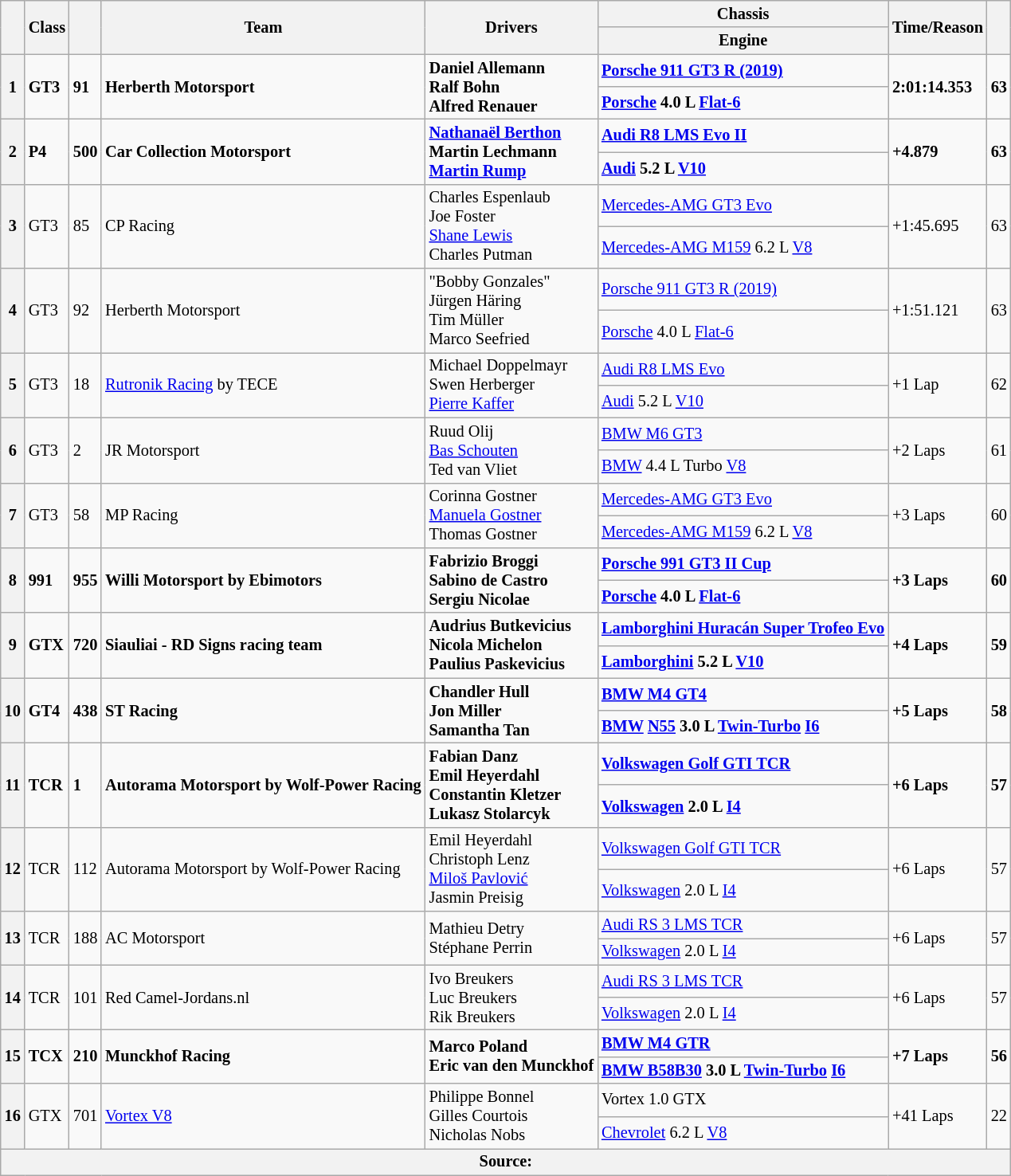<table class="wikitable" style="font-size: 85%;">
<tr>
<th rowspan=2></th>
<th rowspan=2>Class</th>
<th rowspan=2></th>
<th rowspan=2>Team</th>
<th rowspan=2>Drivers</th>
<th>Chassis</th>
<th rowspan=2>Time/Reason</th>
<th rowspan=2></th>
</tr>
<tr>
<th>Engine</th>
</tr>
<tr style="font-weight:bold">
<th rowspan=2>1</th>
<td rowspan=2>GT3</td>
<td rowspan=2>91</td>
<td rowspan=2> Herberth Motorsport</td>
<td rowspan=2> Daniel Allemann<br> Ralf Bohn<br> Alfred Renauer</td>
<td><a href='#'>Porsche 911 GT3 R (2019)</a></td>
<td rowspan=2>2:01:14.353</td>
<td rowspan=2>63</td>
</tr>
<tr style="font-weight:bold">
<td><a href='#'>Porsche</a> 4.0 L <a href='#'>Flat-6</a></td>
</tr>
<tr style="font-weight:bold">
<th rowspan=2>2</th>
<td rowspan=2>P4</td>
<td rowspan=2>500</td>
<td rowspan=2> Car Collection Motorsport</td>
<td rowspan=2> <a href='#'>Nathanaël Berthon</a><br> Martin Lechmann<br> <a href='#'>Martin Rump</a></td>
<td><a href='#'>Audi R8 LMS Evo II</a></td>
<td rowspan=2>+4.879</td>
<td rowspan=2>63</td>
</tr>
<tr style="font-weight:bold">
<td><a href='#'>Audi</a> 5.2 L <a href='#'>V10</a></td>
</tr>
<tr>
<th rowspan=2>3</th>
<td rowspan=2>GT3</td>
<td rowspan=2>85</td>
<td rowspan=2> CP Racing</td>
<td rowspan=2> Charles Espenlaub<br> Joe Foster<br> <a href='#'>Shane Lewis</a><br> Charles Putman</td>
<td><a href='#'>Mercedes-AMG GT3 Evo</a></td>
<td rowspan=2>+1:45.695</td>
<td rowspan=2>63</td>
</tr>
<tr>
<td><a href='#'>Mercedes-AMG M159</a> 6.2 L <a href='#'>V8</a></td>
</tr>
<tr>
<th rowspan=2>4</th>
<td rowspan=2>GT3</td>
<td rowspan=2>92</td>
<td rowspan=2> Herberth Motorsport</td>
<td rowspan=2> "Bobby Gonzales"<br> Jürgen Häring<br> Tim Müller<br> Marco Seefried</td>
<td><a href='#'>Porsche 911 GT3 R (2019)</a></td>
<td rowspan=2>+1:51.121</td>
<td rowspan=2>63</td>
</tr>
<tr>
<td><a href='#'>Porsche</a> 4.0 L <a href='#'>Flat-6</a></td>
</tr>
<tr>
<th rowspan=2>5</th>
<td rowspan=2>GT3</td>
<td rowspan=2>18</td>
<td rowspan=2> <a href='#'>Rutronik Racing</a> by TECE</td>
<td rowspan=2> Michael Doppelmayr<br> Swen Herberger<br> <a href='#'>Pierre Kaffer</a></td>
<td><a href='#'>Audi R8 LMS Evo</a></td>
<td rowspan=2>+1 Lap</td>
<td rowspan=2>62</td>
</tr>
<tr>
<td><a href='#'>Audi</a> 5.2 L <a href='#'>V10</a></td>
</tr>
<tr>
<th rowspan=2>6</th>
<td rowspan=2>GT3</td>
<td rowspan=2>2</td>
<td rowspan=2> JR Motorsport</td>
<td rowspan=2> Ruud Olij<br> <a href='#'>Bas Schouten</a><br> Ted van Vliet</td>
<td><a href='#'>BMW M6 GT3</a></td>
<td rowspan=2>+2 Laps</td>
<td rowspan=2>61</td>
</tr>
<tr>
<td><a href='#'>BMW</a> 4.4 L Turbo <a href='#'>V8</a></td>
</tr>
<tr>
<th rowspan=2>7</th>
<td rowspan=2>GT3</td>
<td rowspan=2>58</td>
<td rowspan=2> MP Racing</td>
<td rowspan=2> Corinna Gostner<br> <a href='#'>Manuela Gostner</a><br> Thomas Gostner</td>
<td><a href='#'>Mercedes-AMG GT3 Evo</a></td>
<td rowspan=2>+3 Laps</td>
<td rowspan=2>60</td>
</tr>
<tr>
<td><a href='#'>Mercedes-AMG M159</a> 6.2 L <a href='#'>V8</a></td>
</tr>
<tr style="font-weight:bold">
<th rowspan=2>8</th>
<td rowspan=2>991</td>
<td rowspan=2>955</td>
<td rowspan=2> Willi Motorsport by Ebimotors</td>
<td rowspan=2> Fabrizio Broggi<br> Sabino de Castro<br> Sergiu Nicolae</td>
<td><a href='#'>Porsche 991 GT3 II Cup</a></td>
<td rowspan=2>+3 Laps</td>
<td rowspan=2>60</td>
</tr>
<tr style="font-weight:bold">
<td><a href='#'>Porsche</a> 4.0 L <a href='#'>Flat-6</a></td>
</tr>
<tr style="font-weight:bold">
<th rowspan=2>9</th>
<td rowspan=2>GTX</td>
<td rowspan=2>720</td>
<td rowspan=2> Siauliai - RD Signs racing team</td>
<td rowspan=2> Audrius Butkevicius<br> Nicola Michelon<br> Paulius Paskevicius</td>
<td><a href='#'>Lamborghini Huracán Super Trofeo Evo</a></td>
<td rowspan=2>+4 Laps</td>
<td rowspan=2>59</td>
</tr>
<tr style="font-weight:bold">
<td><a href='#'>Lamborghini</a> 5.2 L <a href='#'>V10</a></td>
</tr>
<tr style="font-weight:bold">
<th rowspan=2>10</th>
<td rowspan=2>GT4</td>
<td rowspan=2>438</td>
<td rowspan=2> ST Racing</td>
<td rowspan=2> Chandler Hull<br> Jon Miller<br> Samantha Tan</td>
<td><a href='#'>BMW M4 GT4</a></td>
<td rowspan=2>+5 Laps</td>
<td rowspan=2>58</td>
</tr>
<tr style="font-weight:bold">
<td><a href='#'>BMW</a> <a href='#'>N55</a> 3.0 L <a href='#'>Twin-Turbo</a> <a href='#'>I6</a></td>
</tr>
<tr style="font-weight:bold">
<th rowspan=2>11</th>
<td rowspan=2>TCR</td>
<td rowspan=2>1</td>
<td rowspan=2> Autorama Motorsport by Wolf-Power Racing</td>
<td rowspan=2> Fabian Danz<br> Emil Heyerdahl<br> Constantin Kletzer<br> Lukasz Stolarcyk</td>
<td><a href='#'>Volkswagen Golf GTI TCR</a></td>
<td rowspan=2>+6 Laps</td>
<td rowspan=2>57</td>
</tr>
<tr style="font-weight:bold">
<td><a href='#'>Volkswagen</a> 2.0 L <a href='#'>I4</a></td>
</tr>
<tr>
<th rowspan=2>12</th>
<td rowspan=2>TCR</td>
<td rowspan=2>112</td>
<td rowspan=2> Autorama Motorsport by Wolf-Power Racing</td>
<td rowspan=2> Emil Heyerdahl<br> Christoph Lenz<br> <a href='#'>Miloš Pavlović</a><br> Jasmin Preisig</td>
<td><a href='#'>Volkswagen Golf GTI TCR</a></td>
<td rowspan=2>+6 Laps</td>
<td rowspan=2>57</td>
</tr>
<tr>
<td><a href='#'>Volkswagen</a> 2.0 L <a href='#'>I4</a></td>
</tr>
<tr>
<th rowspan=2>13</th>
<td rowspan=2>TCR</td>
<td rowspan=2>188</td>
<td rowspan=2> AC Motorsport</td>
<td rowspan=2> Mathieu Detry<br> Stéphane Perrin</td>
<td><a href='#'>Audi RS 3 LMS TCR</a></td>
<td rowspan=2>+6 Laps</td>
<td rowspan=2>57</td>
</tr>
<tr>
<td><a href='#'>Volkswagen</a> 2.0 L <a href='#'>I4</a></td>
</tr>
<tr>
<th rowspan=2>14</th>
<td rowspan=2>TCR</td>
<td rowspan=2>101</td>
<td rowspan=2> Red Camel-Jordans.nl</td>
<td rowspan=2> Ivo Breukers<br> Luc Breukers<br> Rik Breukers</td>
<td><a href='#'>Audi RS 3 LMS TCR</a></td>
<td rowspan=2>+6 Laps</td>
<td rowspan=2>57</td>
</tr>
<tr>
<td><a href='#'>Volkswagen</a> 2.0 L <a href='#'>I4</a></td>
</tr>
<tr style="font-weight:bold">
<th rowspan=2>15</th>
<td rowspan=2>TCX</td>
<td rowspan=2>210</td>
<td rowspan=2> Munckhof Racing</td>
<td rowspan=2> Marco Poland<br> Eric van den Munckhof</td>
<td><a href='#'>BMW M4 GTR</a></td>
<td rowspan=2>+7 Laps</td>
<td rowspan=2>56</td>
</tr>
<tr style="font-weight:bold">
<td><a href='#'>BMW B58B30</a> 3.0 L <a href='#'>Twin-Turbo</a> <a href='#'>I6</a></td>
</tr>
<tr>
<th rowspan=2>16</th>
<td rowspan=2>GTX</td>
<td rowspan=2>701</td>
<td rowspan=2> <a href='#'>Vortex V8</a></td>
<td rowspan=2> Philippe Bonnel<br> Gilles Courtois<br> Nicholas Nobs</td>
<td>Vortex 1.0 GTX</td>
<td rowspan=2>+41 Laps</td>
<td rowspan=2>22</td>
</tr>
<tr>
<td><a href='#'>Chevrolet</a> 6.2 L <a href='#'>V8</a></td>
</tr>
<tr>
<th colspan=9>Source:</th>
</tr>
</table>
